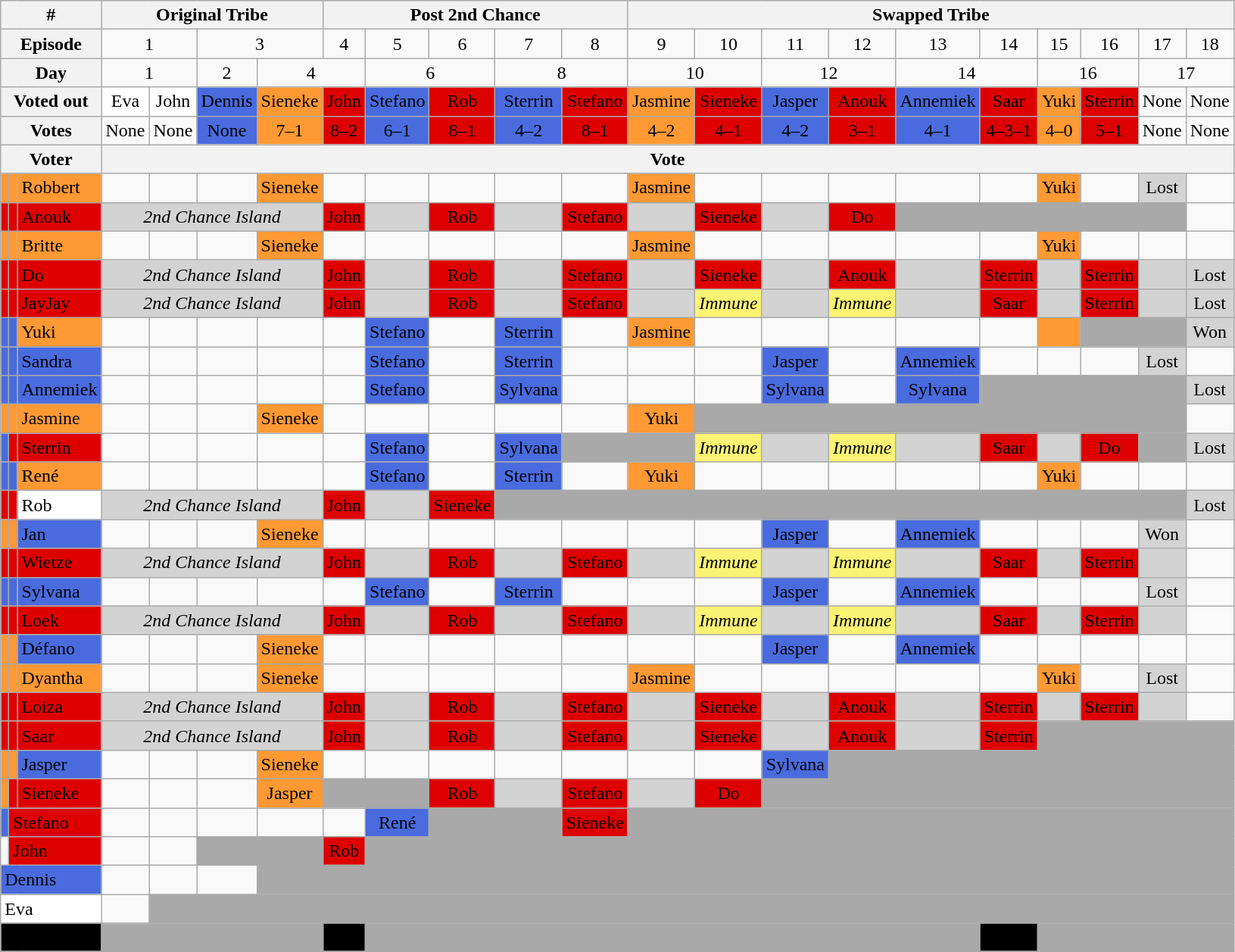<table class="wikitable" text-align:center;">
<tr>
<th colspan="3">#</th>
<th colspan="4">Original Tribe</th>
<th colspan="5">Post 2nd Chance</th>
<th colspan="10">Swapped Tribe</th>
</tr>
<tr>
<th colspan="3" align="left">Episode</th>
<td colspan="2" align="center">1</td>
<td colspan="2" align="center">3</td>
<td colspan="1" align="center">4</td>
<td colspan="1" align="center">5</td>
<td colspan="1" align="center">6</td>
<td colspan="1" align="center">7</td>
<td colspan="1" align="center">8</td>
<td colspan="1" align="center">9</td>
<td colspan="1" align="center">10</td>
<td colspan="1" align="center">11</td>
<td colspan="1" align="center">12</td>
<td colspan="1" align="center">13</td>
<td colspan="1" align="center">14</td>
<td colspan="1" align="center">15</td>
<td colspan="1" align="center">16</td>
<td colspan="1" align="center">17</td>
<td colspan="1" align="center">18</td>
</tr>
<tr>
<th colspan="3" align="left">Day</th>
<td colspan="2" align="center">1</td>
<td align="center">2</td>
<td colspan ="2" align="center">4</td>
<td colspan="2" align="center">6</td>
<td colspan="2" align="center">8</td>
<td colspan="2" align="center">10</td>
<td colspan="2" align="center">12</td>
<td colspan="2" align="center">14</td>
<td colspan="2" align="center">16</td>
<td colspan="2" align="center">17</td>
</tr>
<tr>
<th colspan="3" align="left">Voted out</th>
<td colspan="1" align="center" bgcolor="white">Eva</td>
<td colspan="1" align="center" bgcolor="white">John</td>
<td colspan="1" align="center" bgcolor="#496BDE">Dennis</td>
<td align="center" bgcolor="#FF9933">Sieneke</td>
<td align="center" bgcolor="#de0000">John</td>
<td align="center" bgcolor="#496BDE">Stefano</td>
<td align="center" bgcolor="#de0000">Rob</td>
<td align="center" bgcolor="#496BDE">Sterrin</td>
<td align="center" bgcolor="#de0000">Stefano</td>
<td align="center" bgcolor="#FF9933">Jasmine</td>
<td align="center" bgcolor="#de0000">Sieneke</td>
<td align="center" bgcolor="#496BDE">Jasper</td>
<td align="center" bgcolor="#de0000">Anouk</td>
<td align="center" bgcolor="#496BDE">Annemiek</td>
<td align="center" bgcolor="#de0000">Saar</td>
<td align="center" bgcolor="#FF9933">Yuki</td>
<td align="center" bgcolor="#de0000">Sterrin</td>
<td align="center">None</td>
<td align="center">None</td>
</tr>
<tr>
<th colspan="3" align="left">Votes</th>
<td colspan="1" align="center">None</td>
<td colspan="1" align="center">None</td>
<td colspan="1" align="center" bgcolor="#496BDE">None</td>
<td align="center" bgcolor="#FF9933">7–1</td>
<td align="center" bgcolor="#de0000">8–2</td>
<td colspan="1" align="center" bgcolor="#496BDE">6–1</td>
<td align="center" bgcolor="#de0000">8–1</td>
<td colspan="1" align="center" bgcolor="#496BDE">4–2</td>
<td align="center" bgcolor="#de0000">8–1</td>
<td align="center" bgcolor="#FF9933">4–2</td>
<td align="center" bgcolor="#de0000">4–1</td>
<td align="center" bgcolor="#496BDE">4–2</td>
<td align="center" bgcolor="#de0000">3–1</td>
<td align="center" bgcolor="#496BDE">4–1</td>
<td align="center" bgcolor="#de0000">4–3–1</td>
<td align="center" bgcolor="#FF9933">4–0</td>
<td align="center" bgcolor="#de0000">5–1</td>
<td colspan="1" align="center">None</td>
<td colspan="1" align="center">None</td>
</tr>
<tr>
<th colspan="3" align="left">Voter</th>
<th colspan="23" align="center">Vote</th>
</tr>
<tr>
<td bgcolor="#FF9933"></td>
<td bgcolor="#FF9933"></td>
<td align="left" bgcolor="#FF9933">Robbert</td>
<td></td>
<td></td>
<td></td>
<td align="center" bgcolor="#FF9933">Sieneke</td>
<td></td>
<td></td>
<td></td>
<td></td>
<td></td>
<td align="center" bgcolor="#FF9933">Jasmine</td>
<td></td>
<td></td>
<td></td>
<td></td>
<td></td>
<td align="center" bgcolor="#FF9933">Yuki</td>
<td></td>
<td align="center" bgcolor="lightgrey">Lost</td>
<td></td>
</tr>
<tr>
<td bgcolor="#de0000"></td>
<td bgcolor="#de0000"></td>
<td align="left" bgcolor="#de0000">Anouk</td>
<td colspan="4" align="center" bgcolor="lightgrey"><em>2nd Chance Island</em></td>
<td bgcolor="#de0000" align="center">John</td>
<td bgcolor="lightgrey"></td>
<td bgcolor="#de0000" align="center">Rob</td>
<td bgcolor="lightgrey"></td>
<td bgcolor="#de0000" align="center">Stefano</td>
<td bgcolor="lightgrey"></td>
<td bgcolor="#de0000" align="center">Sieneke</td>
<td bgcolor="lightgrey"></td>
<td bgcolor="#de0000" align="center">Do</td>
<td colspan="5" bgcolor="darkgrey"></td>
<td></td>
</tr>
<tr>
<td bgcolor="#FF9933"></td>
<td bgcolor="#FF9933"></td>
<td align="left" bgcolor="#FF9933">Britte</td>
<td></td>
<td></td>
<td></td>
<td align="center" bgcolor="#FF9933">Sieneke</td>
<td></td>
<td></td>
<td></td>
<td></td>
<td></td>
<td align="center" bgcolor="#FF9933">Jasmine</td>
<td></td>
<td></td>
<td></td>
<td></td>
<td></td>
<td align="center" bgcolor="#FF9933">Yuki</td>
<td></td>
<td></td>
<td></td>
</tr>
<tr>
<td bgcolor="#de0000"></td>
<td bgcolor="#de0000"></td>
<td align="left" bgcolor="#de0000">Do</td>
<td colspan="4" align="center" bgcolor="lightgrey"><em>2nd Chance Island</em></td>
<td bgcolor="#de0000" align="center">John</td>
<td bgcolor="lightgrey"></td>
<td bgcolor="#de0000" align="center">Rob</td>
<td bgcolor="lightgrey"></td>
<td bgcolor="#de0000" align="center">Stefano</td>
<td bgcolor="lightgrey"></td>
<td bgcolor="#de0000" align="center">Sieneke</td>
<td bgcolor="lightgrey"></td>
<td bgcolor="#de0000" align="center">Anouk</td>
<td bgcolor="lightgrey"></td>
<td bgcolor="#de0000" align="center">Sterrin</td>
<td bgcolor="lightgrey"></td>
<td bgcolor="#de0000" align="center">Sterrin</td>
<td bgcolor="lightgrey"></td>
<td align="center" bgcolor="lightgrey">Lost</td>
</tr>
<tr>
<td bgcolor="#de0000"></td>
<td bgcolor="#de0000"></td>
<td align="left" bgcolor="#de0000">JayJay</td>
<td colspan="4" align="center" bgcolor="lightgrey"><em>2nd Chance Island</em></td>
<td bgcolor="#de0000" align="center">John</td>
<td bgcolor="lightgrey"></td>
<td bgcolor="#de0000" align="center">Rob</td>
<td bgcolor="lightgrey"></td>
<td bgcolor="#de0000" align="center">Stefano</td>
<td bgcolor="lightgrey"></td>
<td bgcolor="#fbf373" align="center"><em>Immune</em></td>
<td bgcolor="lightgrey"></td>
<td bgcolor="#fbf373" align="center"><em>Immune</em></td>
<td bgcolor="lightgrey"></td>
<td bgcolor="#de0000" align="center">Saar</td>
<td bgcolor="lightgrey"></td>
<td bgcolor="#de0000" align="center">Sterrin</td>
<td bgcolor="lightgrey"></td>
<td align="center" bgcolor="lightgrey">Lost</td>
</tr>
<tr>
<td bgcolor="#496BDE"></td>
<td bgcolor="#496BDE"></td>
<td align="left" bgcolor="#FF9933">Yuki</td>
<td></td>
<td></td>
<td></td>
<td></td>
<td></td>
<td align="center" bgcolor="#496BDE">Stefano</td>
<td></td>
<td align="center" bgcolor="#496BDE">Sterrin</td>
<td></td>
<td align="center" bgcolor="#FF9933">Jasmine</td>
<td></td>
<td></td>
<td></td>
<td></td>
<td></td>
<td align="center" bgcolor="#FF9933"></td>
<td colspan="2" bgcolor="darkgrey"></td>
<td align="center" bgcolor="lightgrey">Won</td>
</tr>
<tr>
<td bgcolor="#496BDE"></td>
<td bgcolor="#496BDE"></td>
<td align="left" bgcolor="#496BDE">Sandra</td>
<td></td>
<td></td>
<td></td>
<td></td>
<td></td>
<td align="center" bgcolor="#496BDE">Stefano</td>
<td></td>
<td align="center" bgcolor="#496BDE">Sterrin</td>
<td></td>
<td></td>
<td></td>
<td align="center" bgcolor="#496BDE">Jasper</td>
<td></td>
<td align="center" bgcolor="#496BDE">Annemiek</td>
<td></td>
<td></td>
<td></td>
<td align="center" bgcolor="lightgrey">Lost</td>
<td></td>
</tr>
<tr>
<td bgcolor="#496BDE"></td>
<td bgcolor="#496BDE"></td>
<td align="left" bgcolor="#496BDE">Annemiek</td>
<td></td>
<td></td>
<td></td>
<td></td>
<td></td>
<td align="center" bgcolor="#496BDE">Stefano</td>
<td></td>
<td align="center" bgcolor="#496BDE">Sylvana</td>
<td></td>
<td></td>
<td></td>
<td align="center" bgcolor="#496BDE">Sylvana</td>
<td></td>
<td align="center" bgcolor="#496BDE">Sylvana</td>
<td colspan="4" bgcolor="darkgrey"></td>
<td align="center" bgcolor="lightgrey">Lost</td>
</tr>
<tr>
<td bgcolor="#FF9933"></td>
<td bgcolor="#FF9933"></td>
<td align="left" bgcolor="#FF9933">Jasmine</td>
<td></td>
<td></td>
<td></td>
<td align="center" bgcolor="#FF9933">Sieneke</td>
<td></td>
<td></td>
<td></td>
<td></td>
<td></td>
<td align="center" bgcolor="#FF9933">Yuki</td>
<td colspan="8" bgcolor="darkgrey"></td>
<td></td>
</tr>
<tr>
<td bgcolor="#496BDE"></td>
<td bgcolor="#de0000"></td>
<td align="left" bgcolor="#de0000">Sterrin</td>
<td></td>
<td></td>
<td></td>
<td></td>
<td></td>
<td align="center" bgcolor="#496BDE">Stefano</td>
<td></td>
<td align="center" bgcolor="#496BDE">Sylvana</td>
<td colspan="2" bgcolor="darkgrey"></td>
<td bgcolor="#fbf373" align="center"><em>Immune</em></td>
<td bgcolor="lightgrey"></td>
<td bgcolor="#fbf373" align="center"><em>Immune</em></td>
<td bgcolor="lightgrey"></td>
<td bgcolor="#de0000" align="center">Saar</td>
<td bgcolor="lightgrey"></td>
<td bgcolor="#de0000" align="center">Do</td>
<td colspan="1" bgcolor="darkgrey"></td>
<td align="center" bgcolor="lightgrey">Lost</td>
</tr>
<tr>
<td bgcolor="#496BDE"></td>
<td bgcolor="#496BDE"></td>
<td align="left" bgcolor="#FF9933">René</td>
<td></td>
<td></td>
<td></td>
<td></td>
<td></td>
<td align="center" bgcolor="#496BDE">Stefano</td>
<td></td>
<td align="center" bgcolor="#496BDE">Sterrin</td>
<td></td>
<td align="center" bgcolor="#FF9933">Yuki</td>
<td></td>
<td></td>
<td></td>
<td></td>
<td></td>
<td align="center" bgcolor="#FF9933">Yuki</td>
<td></td>
<td></td>
<td></td>
</tr>
<tr>
<td bgcolor="#de0000"></td>
<td bgcolor="#de0000"></td>
<td align="left" bgcolor="white">Rob</td>
<td colspan="4" align="center" bgcolor="lightgrey"><em>2nd Chance Island</em></td>
<td bgcolor="#de0000" align="center">John</td>
<td bgcolor="lightgrey"></td>
<td bgcolor="#de0000" align="center">Sieneke</td>
<td colspan="11" bgcolor="darkgrey"></td>
<td align="center" bgcolor="lightgrey">Lost</td>
</tr>
<tr>
<td bgcolor="#FF9933"></td>
<td bgcolor="#FF9933"></td>
<td align="left" bgcolor="#496BDE">Jan</td>
<td></td>
<td></td>
<td></td>
<td align="center" bgcolor="#FF9933">Sieneke</td>
<td></td>
<td></td>
<td></td>
<td></td>
<td></td>
<td></td>
<td></td>
<td align="center" bgcolor="#496BDE">Jasper</td>
<td></td>
<td align="center" bgcolor="#496BDE">Annemiek</td>
<td></td>
<td></td>
<td></td>
<td align="center" bgcolor="lightgrey">Won</td>
<td></td>
</tr>
<tr>
<td bgcolor="#de0000"></td>
<td bgcolor="#de0000"></td>
<td align="left" bgcolor="#de0000">Wietze</td>
<td colspan="4" align="center" bgcolor="lightgrey"><em>2nd Chance Island</em></td>
<td bgcolor="#de0000" align="center">John</td>
<td bgcolor="lightgrey"></td>
<td bgcolor="#de0000" align="center">Rob</td>
<td bgcolor="lightgrey"></td>
<td bgcolor="#de0000" align="center">Stefano</td>
<td bgcolor="lightgrey"></td>
<td bgcolor="#fbf373" align="center"><em>Immune</em></td>
<td bgcolor="lightgrey"></td>
<td bgcolor="#fbf373" align="center"><em>Immune</em></td>
<td bgcolor="lightgrey"></td>
<td bgcolor="#de0000" align="center">Saar</td>
<td bgcolor="lightgrey"></td>
<td bgcolor="#de0000" align="center">Sterrin</td>
<td bgcolor="lightgrey"></td>
<td></td>
</tr>
<tr>
<td bgcolor="#496BDE"></td>
<td bgcolor="#496BDE"></td>
<td align="left" bgcolor="#496BDE">Sylvana</td>
<td></td>
<td></td>
<td></td>
<td></td>
<td></td>
<td align="center" bgcolor="#496BDE">Stefano</td>
<td></td>
<td align="center" bgcolor="#496BDE">Sterrin</td>
<td></td>
<td></td>
<td></td>
<td align="center" bgcolor="#496BDE">Jasper</td>
<td></td>
<td align="center" bgcolor="#496BDE">Annemiek</td>
<td></td>
<td></td>
<td></td>
<td align="center" bgcolor="lightgrey">Lost</td>
<td></td>
</tr>
<tr>
<td bgcolor="#de0000"></td>
<td bgcolor="#de0000"></td>
<td align="left" bgcolor="#de0000">Loek</td>
<td colspan="4" align="center" bgcolor="lightgrey"><em>2nd Chance Island</em></td>
<td bgcolor="#de0000" align="center">John</td>
<td bgcolor="lightgrey"></td>
<td bgcolor="#de0000" align="center">Rob</td>
<td bgcolor="lightgrey"></td>
<td bgcolor="#de0000" align="center">Stefano</td>
<td bgcolor="lightgrey"></td>
<td bgcolor="#fbf373" align="center"><em>Immune</em></td>
<td bgcolor="lightgrey"></td>
<td bgcolor="#fbf373" align="center"><em>Immune</em></td>
<td bgcolor="lightgrey"></td>
<td bgcolor="#de0000" align="center">Saar</td>
<td bgcolor="lightgrey"></td>
<td bgcolor="#de0000" align="center">Sterrin</td>
<td bgcolor="lightgrey"></td>
<td></td>
</tr>
<tr>
<td bgcolor="#FF9933"></td>
<td bgcolor="#FF9933"></td>
<td align="left" bgcolor="#496BDE">Défano</td>
<td></td>
<td></td>
<td></td>
<td align="center" bgcolor="#FF9933">Sieneke</td>
<td></td>
<td></td>
<td></td>
<td></td>
<td></td>
<td></td>
<td></td>
<td align="center" bgcolor="#496BDE">Jasper</td>
<td></td>
<td align="center" bgcolor="#496BDE">Annemiek</td>
<td></td>
<td></td>
<td></td>
<td></td>
<td></td>
</tr>
<tr>
<td bgcolor="#FF9933"></td>
<td bgcolor="#FF9933"></td>
<td align="left" bgcolor="#FF9933">Dyantha</td>
<td></td>
<td></td>
<td></td>
<td align="center" bgcolor="#FF9933">Sieneke</td>
<td></td>
<td></td>
<td></td>
<td></td>
<td></td>
<td align="center" bgcolor="#FF9933">Jasmine</td>
<td></td>
<td></td>
<td></td>
<td></td>
<td></td>
<td align="center" bgcolor="#FF9933">Yuki</td>
<td></td>
<td align="center" bgcolor="lightgrey">Lost</td>
<td></td>
</tr>
<tr>
<td bgcolor="#de0000"></td>
<td bgcolor="#de0000"></td>
<td align="left" bgcolor="#de0000">Loiza</td>
<td colspan="4" align="center" bgcolor="lightgrey"><em>2nd Chance Island</em></td>
<td bgcolor="#de0000" align="center">John</td>
<td bgcolor="lightgrey"></td>
<td bgcolor="#de0000" align="center">Rob</td>
<td bgcolor="lightgrey"></td>
<td bgcolor="#de0000" align="center">Stefano</td>
<td bgcolor="lightgrey"></td>
<td bgcolor="#de0000" align="center">Sieneke</td>
<td bgcolor="lightgrey"></td>
<td bgcolor="#de0000" align="center">Anouk</td>
<td bgcolor="lightgrey"></td>
<td bgcolor="#de0000" align="center">Sterrin</td>
<td bgcolor="lightgrey"></td>
<td bgcolor="#de0000" align="center">Sterrin</td>
<td bgcolor="lightgrey"></td>
<td></td>
</tr>
<tr>
<td bgcolor="#de0000"></td>
<td bgcolor="#de0000"></td>
<td align="left" colspan="1" bgcolor="#de0000">Saar</td>
<td colspan="4" align="center" bgcolor="lightgrey"><em>2nd Chance Island</em></td>
<td bgcolor="#de0000" align="center">John</td>
<td bgcolor="lightgrey"></td>
<td bgcolor="#de0000" align="center">Rob</td>
<td bgcolor="lightgrey"></td>
<td bgcolor="#de0000" align="center">Stefano</td>
<td bgcolor="lightgrey"></td>
<td bgcolor="#de0000" align="center">Sieneke</td>
<td bgcolor="lightgrey"></td>
<td bgcolor="#de0000" align="center">Anouk</td>
<td bgcolor="lightgrey"></td>
<td bgcolor="#de0000" align="center">Sterrin</td>
<td colspan="9" bgcolor="darkgrey"></td>
</tr>
<tr>
<td bgcolor="#FF9933"></td>
<td bgcolor="#FF9933"></td>
<td align="left" colspan="1" bgcolor="#496BDE">Jasper</td>
<td></td>
<td></td>
<td></td>
<td align="center" bgcolor="#FF9933">Sieneke</td>
<td></td>
<td></td>
<td></td>
<td></td>
<td></td>
<td></td>
<td></td>
<td align="center" bgcolor="#496BDE">Sylvana</td>
<td colspan="12" bgcolor="darkgrey"></td>
</tr>
<tr>
<td bgcolor="#FF9933"></td>
<td bgcolor="#de0000"></td>
<td align="left" colspan="1" bgcolor="#de0000">Sieneke</td>
<td></td>
<td></td>
<td></td>
<td align="center" bgcolor="#FF9933">Jasper</td>
<td colspan="2" bgcolor="darkgrey"></td>
<td bgcolor="#de0000" align="center">Rob</td>
<td bgcolor="lightgrey"></td>
<td bgcolor="#de0000" align="center">Stefano</td>
<td bgcolor="lightgrey"></td>
<td bgcolor="#de0000" align="center">Do</td>
<td colspan="13" bgcolor="darkgrey"></td>
</tr>
<tr>
<td bgcolor="#496BDE"></td>
<td colspan="2" align="left" bgcolor="#de0000">Stefano</td>
<td></td>
<td></td>
<td></td>
<td></td>
<td></td>
<td align="center" bgcolor="#496BDE">René</td>
<td colspan="2" bgcolor="darkgrey"></td>
<td bgcolor="#de0000" align="center">Sieneke</td>
<td colspan="15" bgcolor="darkgrey"></td>
</tr>
<tr>
<td></td>
<td colspan="2" align="left" bgcolor="#de0000">John</td>
<td></td>
<td></td>
<td colspan="2" bgcolor="darkgrey"></td>
<td bgcolor="#de0000" align="center">Rob</td>
<td colspan="19" bgcolor="darkgrey"></td>
</tr>
<tr>
<td colspan="3" align="left" bgcolor="#496BDE">Dennis</td>
<td></td>
<td></td>
<td></td>
<td colspan="21" bgcolor="darkgrey"></td>
</tr>
<tr>
<td colspan="3" align="left" bgcolor="white">Eva</td>
<td></td>
<td colspan="23" bgcolor="darkgrey"></td>
</tr>
<tr>
<td colspan="3" align="left" bgcolor="black"><span>Black Vote</span></td>
<td colspan="4" bgcolor="darkgrey"></td>
<td align="center" bgcolor="black"><span>Rob</span></td>
<td colspan="9" bgcolor="darkgrey"></td>
<td align="center" bgcolor="black"><span>Do</span></td>
<td colspan="5" bgcolor="darkgrey"></td>
</tr>
<tr>
</tr>
</table>
